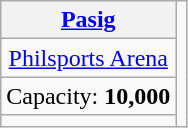<table class="wikitable" style="text-align:center">
<tr>
<th><a href='#'>Pasig</a></th>
<td rowspan=4></td>
</tr>
<tr>
<td><a href='#'>Philsports Arena</a></td>
</tr>
<tr>
<td>Capacity: <strong>10,000</strong></td>
</tr>
<tr>
<td></td>
</tr>
</table>
